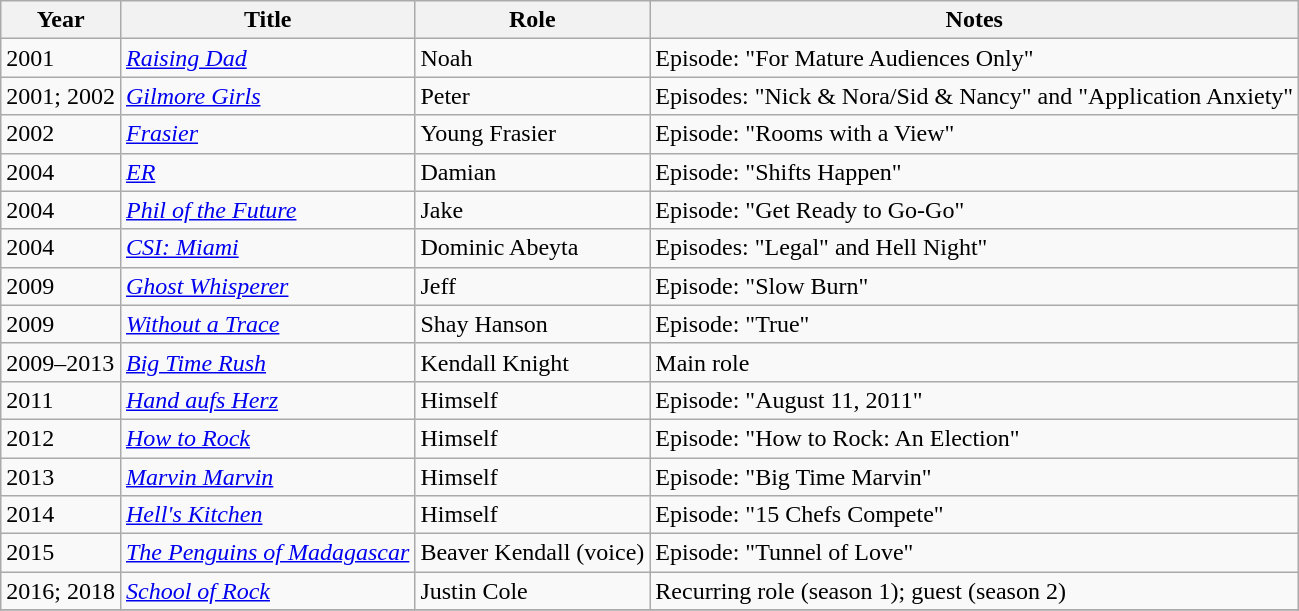<table class="wikitable sortable">
<tr>
<th>Year</th>
<th>Title</th>
<th>Role</th>
<th class="unsortable">Notes</th>
</tr>
<tr>
<td>2001</td>
<td><em><a href='#'>Raising Dad</a></em></td>
<td>Noah</td>
<td>Episode: "For Mature Audiences Only"</td>
</tr>
<tr>
<td>2001; 2002</td>
<td><em><a href='#'>Gilmore Girls</a></em></td>
<td>Peter</td>
<td>Episodes: "Nick & Nora/Sid & Nancy" and "Application Anxiety"</td>
</tr>
<tr>
<td>2002</td>
<td><em><a href='#'>Frasier</a></em></td>
<td>Young Frasier</td>
<td>Episode: "Rooms with a View"</td>
</tr>
<tr>
<td>2004</td>
<td><em><a href='#'>ER</a></em></td>
<td>Damian</td>
<td>Episode: "Shifts Happen"</td>
</tr>
<tr>
<td>2004</td>
<td><em><a href='#'>Phil of the Future</a></em></td>
<td>Jake</td>
<td>Episode: "Get Ready to Go-Go"</td>
</tr>
<tr>
<td>2004</td>
<td><em><a href='#'>CSI: Miami</a></em></td>
<td>Dominic Abeyta</td>
<td>Episodes: "Legal" and Hell Night"</td>
</tr>
<tr>
<td>2009</td>
<td><em><a href='#'>Ghost Whisperer</a></em></td>
<td>Jeff</td>
<td>Episode: "Slow Burn"</td>
</tr>
<tr>
<td>2009</td>
<td><em><a href='#'>Without a Trace</a></em></td>
<td>Shay Hanson</td>
<td>Episode: "True"</td>
</tr>
<tr>
<td>2009–2013</td>
<td><em><a href='#'>Big Time Rush</a></em></td>
<td>Kendall Knight</td>
<td>Main role</td>
</tr>
<tr>
<td>2011</td>
<td><em><a href='#'>Hand aufs Herz</a></em></td>
<td>Himself</td>
<td>Episode: "August 11, 2011"</td>
</tr>
<tr>
<td>2012</td>
<td><em><a href='#'>How to Rock</a></em></td>
<td>Himself</td>
<td>Episode: "How to Rock: An Election"</td>
</tr>
<tr>
<td>2013</td>
<td><em><a href='#'>Marvin Marvin</a></em></td>
<td>Himself</td>
<td>Episode: "Big Time Marvin"</td>
</tr>
<tr>
<td>2014</td>
<td><em><a href='#'>Hell's Kitchen</a></em></td>
<td>Himself</td>
<td>Episode: "15 Chefs Compete"</td>
</tr>
<tr>
<td>2015</td>
<td><em><a href='#'>The Penguins of Madagascar</a></em></td>
<td>Beaver Kendall (voice)</td>
<td>Episode: "Tunnel of Love"</td>
</tr>
<tr>
<td>2016; 2018</td>
<td><em><a href='#'>School of Rock</a></em></td>
<td>Justin Cole</td>
<td>Recurring role (season 1); guest (season 2)</td>
</tr>
<tr>
</tr>
</table>
